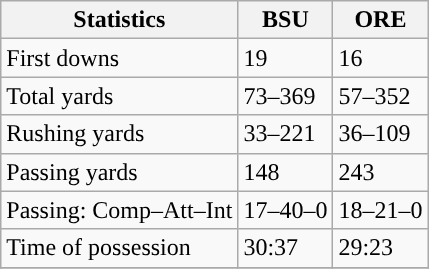<table class="wikitable" style="float: left;">
<tr>
<th>Statistics</th>
<th>BSU</th>
<th>ORE</th>
</tr>
<tr>
<td>First downs</td>
<td>19</td>
<td>16</td>
</tr>
<tr>
<td>Total yards</td>
<td>73–369</td>
<td>57–352</td>
</tr>
<tr>
<td>Rushing yards</td>
<td>33–221</td>
<td>36–109</td>
</tr>
<tr>
<td>Passing yards</td>
<td>148</td>
<td>243</td>
</tr>
<tr>
<td>Passing: Comp–Att–Int</td>
<td>17–40–0</td>
<td>18–21–0</td>
</tr>
<tr>
<td>Time of possession</td>
<td>30:37</td>
<td>29:23</td>
</tr>
<tr>
</tr>
</table>
